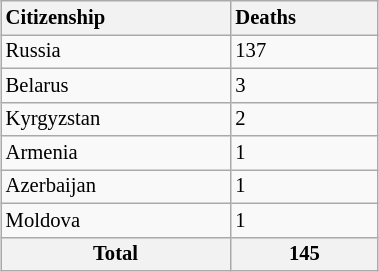<table class="wikitable sortable floatright" style="font-size:86%; margin:0 0 1.5em 1.5em; width:20%">
<tr>
<th style="text-align:left;">Citizenship</th>
<th style="text-align:left;">Deaths</th>
</tr>
<tr>
<td style="text-align:left;">Russia</td>
<td>137</td>
</tr>
<tr>
<td style="text-align:left;">Belarus</td>
<td>3</td>
</tr>
<tr>
<td style="text-align:left;">Kyrgyzstan</td>
<td>2</td>
</tr>
<tr>
<td style="text-align:left;">Armenia</td>
<td>1</td>
</tr>
<tr>
<td style="text-align:left;">Azerbaijan</td>
<td>1</td>
</tr>
<tr>
<td style="text-align:left;">Moldova</td>
<td>1</td>
</tr>
<tr class="sortbottom">
<th>Total</th>
<th>145</th>
</tr>
</table>
